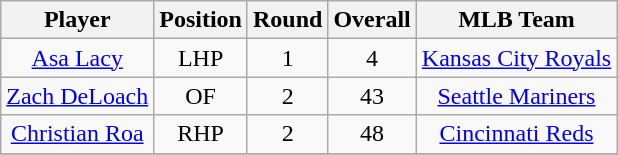<table class="wikitable" style="text-align:center;">
<tr>
<th>Player</th>
<th>Position</th>
<th>Round</th>
<th>Overall</th>
<th>MLB Team</th>
</tr>
<tr>
<td><a href='#'>Asa Lacy</a></td>
<td>LHP</td>
<td>1</td>
<td>4</td>
<td><a href='#'>Kansas City Royals</a></td>
</tr>
<tr>
<td><a href='#'>Zach DeLoach</a></td>
<td>OF</td>
<td>2</td>
<td>43</td>
<td><a href='#'>Seattle Mariners</a></td>
</tr>
<tr>
<td><a href='#'>Christian Roa</a></td>
<td>RHP</td>
<td>2</td>
<td>48</td>
<td><a href='#'>Cincinnati Reds</a></td>
</tr>
<tr>
</tr>
</table>
